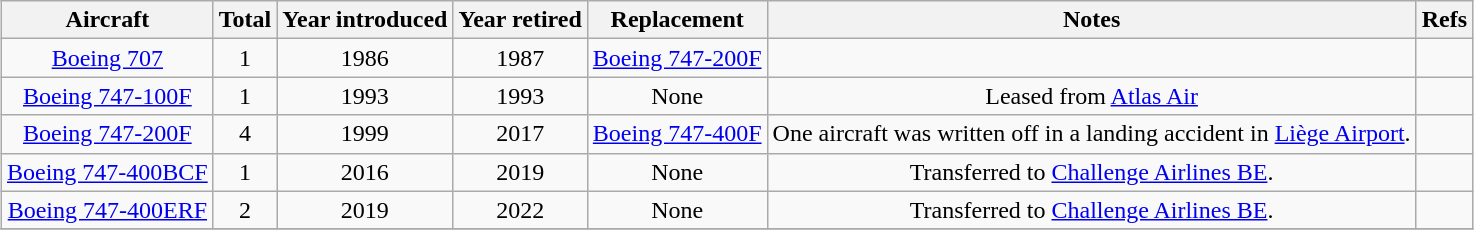<table class="wikitable" style="margin:auto;text-align:center">
<tr>
<th>Aircraft</th>
<th>Total</th>
<th>Year introduced</th>
<th>Year retired</th>
<th>Replacement</th>
<th>Notes</th>
<th>Refs</th>
</tr>
<tr>
<td><a href='#'>Boeing 707</a></td>
<td>1</td>
<td>1986</td>
<td>1987</td>
<td><a href='#'>Boeing 747-200F</a></td>
<td></td>
<td></td>
</tr>
<tr>
<td><a href='#'>Boeing 747-100F</a></td>
<td>1</td>
<td>1993</td>
<td>1993</td>
<td>None</td>
<td>Leased from <a href='#'>Atlas Air</a></td>
<td></td>
</tr>
<tr>
<td><a href='#'>Boeing 747-200F</a></td>
<td>4</td>
<td>1999</td>
<td>2017</td>
<td><a href='#'>Boeing 747-400F</a></td>
<td>One aircraft was written off in a landing accident in <a href='#'>Liège Airport</a>.</td>
<td></td>
</tr>
<tr>
<td><a href='#'>Boeing 747-400BCF</a></td>
<td>1</td>
<td>2016</td>
<td>2019</td>
<td>None</td>
<td>Transferred to <a href='#'>Challenge Airlines BE</a>.</td>
<td></td>
</tr>
<tr>
<td><a href='#'>Boeing 747-400ERF</a></td>
<td>2</td>
<td>2019</td>
<td>2022</td>
<td>None</td>
<td>Transferred to <a href='#'>Challenge Airlines BE</a>.</td>
<td></td>
</tr>
<tr>
</tr>
</table>
